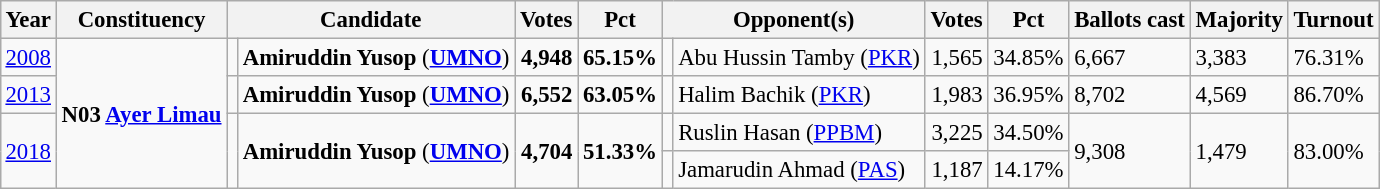<table class="wikitable" style="margin:0.5em ; font-size:95%">
<tr>
<th>Year</th>
<th>Constituency</th>
<th colspan=2>Candidate</th>
<th>Votes</th>
<th>Pct</th>
<th colspan=2>Opponent(s)</th>
<th>Votes</th>
<th>Pct</th>
<th>Ballots cast</th>
<th>Majority</th>
<th>Turnout</th>
</tr>
<tr>
<td><a href='#'>2008</a></td>
<td rowspan=4><strong>N03 <a href='#'>Ayer Limau</a></strong></td>
<td></td>
<td><strong>Amiruddin Yusop</strong> (<a href='#'><strong>UMNO</strong></a>)</td>
<td align="right"><strong>4,948</strong></td>
<td><strong>65.15%</strong></td>
<td></td>
<td>Abu Hussin Tamby (<a href='#'>PKR</a>)</td>
<td align="right">1,565</td>
<td>34.85%</td>
<td>6,667</td>
<td>3,383</td>
<td>76.31%</td>
</tr>
<tr>
<td><a href='#'>2013</a></td>
<td></td>
<td><strong>Amiruddin Yusop</strong> (<a href='#'><strong>UMNO</strong></a>)</td>
<td align="right"><strong>6,552</strong></td>
<td><strong>63.05%</strong></td>
<td></td>
<td>Halim Bachik (<a href='#'>PKR</a>)</td>
<td align="right">1,983</td>
<td>36.95%</td>
<td>8,702</td>
<td>4,569</td>
<td>86.70%</td>
</tr>
<tr>
<td rowspan=2><a href='#'>2018</a></td>
<td rowspan=2 ></td>
<td rowspan=2><strong>Amiruddin Yusop</strong> (<a href='#'><strong>UMNO</strong></a>)</td>
<td rowspan=2 align="right"><strong>4,704</strong></td>
<td rowspan=2><strong>51.33%</strong></td>
<td></td>
<td>Ruslin Hasan (<a href='#'>PPBM</a>)</td>
<td align="right">3,225</td>
<td>34.50%</td>
<td rowspan=2>9,308</td>
<td rowspan=2>1,479</td>
<td rowspan=2>83.00%</td>
</tr>
<tr>
<td></td>
<td>Jamarudin Ahmad (<a href='#'>PAS</a>)</td>
<td align="right">1,187</td>
<td>14.17%</td>
</tr>
</table>
